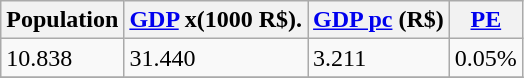<table class="wikitable" border="1">
<tr>
<th>Population</th>
<th><a href='#'>GDP</a> x(1000 R$).</th>
<th><a href='#'>GDP pc</a> (R$)</th>
<th><a href='#'>PE</a></th>
</tr>
<tr>
<td>10.838</td>
<td>31.440</td>
<td>3.211</td>
<td>0.05%</td>
</tr>
<tr>
</tr>
</table>
